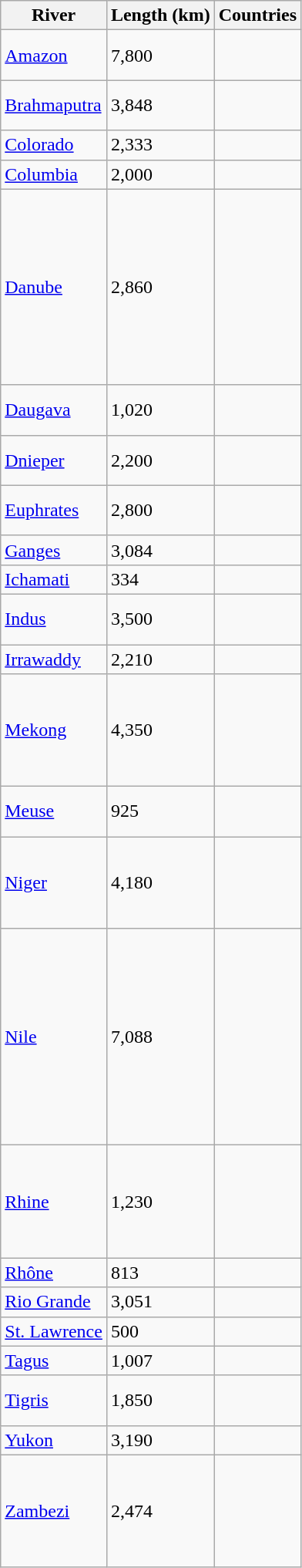<table class="wikitable sortable">
<tr>
<th>River</th>
<th>Length (km)</th>
<th>Countries</th>
</tr>
<tr>
<td><a href='#'>Amazon</a></td>
<td>7,800</td>
<td><br><br></td>
</tr>
<tr>
<td><a href='#'>Brahmaputra</a></td>
<td>3,848</td>
<td><br><br></td>
</tr>
<tr>
<td><a href='#'>Colorado</a></td>
<td>2,333</td>
<td><br></td>
</tr>
<tr>
<td><a href='#'>Columbia</a></td>
<td>2,000</td>
<td><br></td>
</tr>
<tr>
<td><a href='#'>Danube</a></td>
<td>2,860</td>
<td><br><br><br><br><br><br><br><br><br></td>
</tr>
<tr>
<td><a href='#'>Daugava</a></td>
<td>1,020</td>
<td><br><br></td>
</tr>
<tr>
<td><a href='#'>Dnieper</a></td>
<td>2,200</td>
<td><br><br></td>
</tr>
<tr>
<td><a href='#'>Euphrates</a></td>
<td>2,800</td>
<td><br><br></td>
</tr>
<tr>
<td><a href='#'>Ganges</a></td>
<td>3,084</td>
<td><br></td>
</tr>
<tr>
<td><a href='#'>Ichamati</a></td>
<td>334</td>
<td><br></td>
</tr>
<tr>
<td><a href='#'>Indus</a></td>
<td>3,500</td>
<td><br><br></td>
</tr>
<tr>
<td><a href='#'>Irrawaddy</a></td>
<td>2,210</td>
<td><br></td>
</tr>
<tr>
<td><a href='#'>Mekong</a></td>
<td>4,350</td>
<td><br><br><br><br><br></td>
</tr>
<tr>
<td><a href='#'>Meuse</a></td>
<td>925</td>
<td><br><br></td>
</tr>
<tr>
<td><a href='#'>Niger</a></td>
<td>4,180</td>
<td><br><br><br><br></td>
</tr>
<tr>
<td><a href='#'>Nile</a></td>
<td>7,088</td>
<td><br><br><br><br><br><br><br><br><br><br></td>
</tr>
<tr>
<td><a href='#'>Rhine</a></td>
<td>1,230</td>
<td><br><br><br><br><br></td>
</tr>
<tr>
<td><a href='#'>Rhône</a></td>
<td>813</td>
<td><br></td>
</tr>
<tr>
<td><a href='#'>Rio Grande</a></td>
<td>3,051</td>
<td><br></td>
</tr>
<tr>
<td><a href='#'>St. Lawrence</a></td>
<td>500</td>
<td><br></td>
</tr>
<tr>
<td><a href='#'>Tagus</a></td>
<td>1,007</td>
<td><br></td>
</tr>
<tr>
<td><a href='#'>Tigris</a></td>
<td>1,850</td>
<td><br><br></td>
</tr>
<tr>
<td><a href='#'>Yukon</a></td>
<td>3,190</td>
<td><br></td>
</tr>
<tr>
<td><a href='#'>Zambezi</a></td>
<td>2,474</td>
<td><br><br><br><br><br></td>
</tr>
</table>
